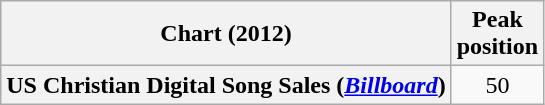<table class="wikitable sortable plainrowheaders" style="text-align:center">
<tr>
<th scope="col">Chart (2012)</th>
<th scope="col">Peak<br>position</th>
</tr>
<tr>
<th scope="row">US Christian Digital Song Sales (<em><a href='#'>Billboard</a></em>)</th>
<td align="center">50</td>
</tr>
</table>
